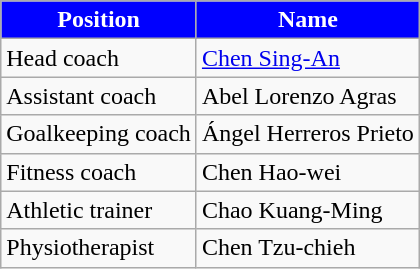<table class = "wikitable" style = "text-align:center;">
<tr>
<th style="background:blue; color:white">Position</th>
<th style="background:blue; color:white">Name</th>
</tr>
<tr>
<td align = "left">Head coach</td>
<td align = "left"> <a href='#'>Chen Sing-An</a></td>
</tr>
<tr>
<td align = "left">Assistant coach</td>
<td align = "left">  Abel Lorenzo Agras</td>
</tr>
<tr>
<td align = "left">Goalkeeping coach</td>
<td align = "left"> Ángel Herreros Prieto</td>
</tr>
<tr>
<td align = "left">Fitness coach</td>
<td align = "left"> Chen Hao-wei</td>
</tr>
<tr>
<td align = "left">Athletic trainer</td>
<td align = "left"> Chao Kuang-Ming</td>
</tr>
<tr>
<td align = "left">Physiotherapist</td>
<td align = "left"> Chen Tzu-chieh</td>
</tr>
</table>
